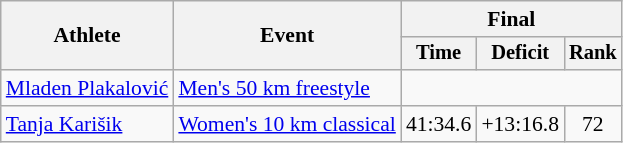<table class="wikitable" style="font-size:90%">
<tr>
<th rowspan=2>Athlete</th>
<th rowspan=2>Event</th>
<th colspan=3>Final</th>
</tr>
<tr style="font-size: 95%">
<th>Time</th>
<th>Deficit</th>
<th>Rank</th>
</tr>
<tr align=center>
<td align=left><a href='#'>Mladen Plakalović</a></td>
<td align=left><a href='#'>Men's 50 km freestyle</a></td>
<td colspan="3"></td>
</tr>
<tr align=center>
<td align=left><a href='#'>Tanja Karišik</a></td>
<td align=left><a href='#'>Women's 10 km classical</a></td>
<td>41:34.6</td>
<td>+13:16.8</td>
<td>72</td>
</tr>
</table>
